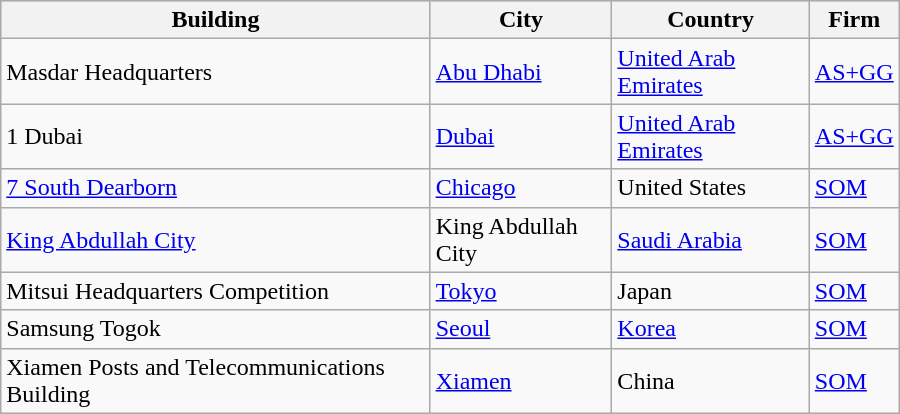<table class="wikitable sortable" style="width:600px" border="1">
<tr bgcolor="#CCCCCC">
<th>Building</th>
<th>City</th>
<th>Country</th>
<th>Firm</th>
</tr>
<tr>
<td>Masdar Headquarters</td>
<td><a href='#'>Abu Dhabi</a></td>
<td><a href='#'>United Arab Emirates</a></td>
<td><a href='#'>AS+GG</a></td>
</tr>
<tr>
<td>1 Dubai</td>
<td><a href='#'>Dubai</a></td>
<td><a href='#'>United Arab Emirates</a></td>
<td><a href='#'>AS+GG</a></td>
</tr>
<tr>
<td><a href='#'>7 South Dearborn</a></td>
<td><a href='#'>Chicago</a></td>
<td>United States</td>
<td><a href='#'>SOM</a></td>
</tr>
<tr>
<td><a href='#'>King Abdullah City</a></td>
<td>King Abdullah City</td>
<td><a href='#'>Saudi Arabia</a></td>
<td><a href='#'>SOM</a></td>
</tr>
<tr>
<td>Mitsui Headquarters Competition</td>
<td><a href='#'>Tokyo</a></td>
<td>Japan</td>
<td><a href='#'>SOM</a></td>
</tr>
<tr>
<td>Samsung Togok</td>
<td><a href='#'>Seoul</a></td>
<td><a href='#'>Korea</a></td>
<td><a href='#'>SOM</a></td>
</tr>
<tr>
<td>Xiamen Posts and Telecommunications Building</td>
<td><a href='#'>Xiamen</a></td>
<td>China</td>
<td><a href='#'>SOM</a></td>
</tr>
</table>
